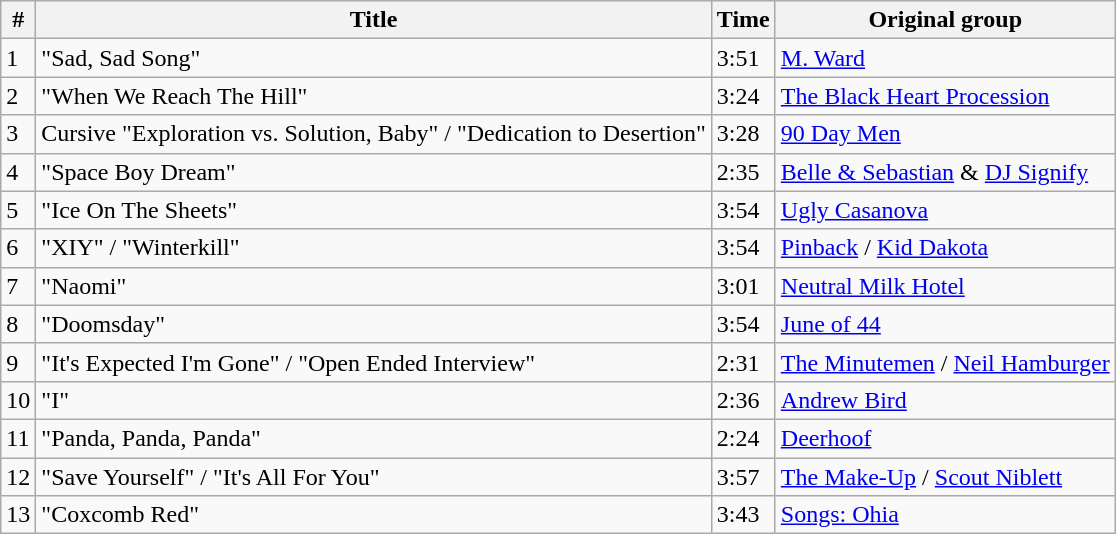<table class="wikitable">
<tr>
<th align="center">#</th>
<th align="center">Title</th>
<th align="center">Time</th>
<th align="center">Original group</th>
</tr>
<tr>
<td>1</td>
<td>"Sad, Sad Song"</td>
<td>3:51</td>
<td><a href='#'>M. Ward</a></td>
</tr>
<tr>
<td>2</td>
<td>"When We Reach The Hill"</td>
<td>3:24</td>
<td><a href='#'>The Black Heart Procession</a></td>
</tr>
<tr>
<td>3</td>
<td>Cursive "Exploration vs. Solution, Baby" / "Dedication to Desertion"</td>
<td>3:28</td>
<td><a href='#'>90 Day Men</a></td>
</tr>
<tr>
<td>4</td>
<td>"Space Boy Dream"</td>
<td>2:35</td>
<td><a href='#'>Belle & Sebastian</a> & <a href='#'>DJ Signify</a></td>
</tr>
<tr>
<td>5</td>
<td>"Ice On The Sheets"</td>
<td>3:54</td>
<td><a href='#'>Ugly Casanova</a></td>
</tr>
<tr>
<td>6</td>
<td>"XIY" / "Winterkill"</td>
<td>3:54</td>
<td><a href='#'>Pinback</a> / <a href='#'>Kid Dakota</a></td>
</tr>
<tr>
<td>7</td>
<td>"Naomi"</td>
<td>3:01</td>
<td><a href='#'>Neutral Milk Hotel</a></td>
</tr>
<tr>
<td>8</td>
<td>"Doomsday"</td>
<td>3:54</td>
<td><a href='#'>June of 44</a></td>
</tr>
<tr>
<td>9</td>
<td>"It's Expected I'm Gone" / "Open Ended Interview"</td>
<td>2:31</td>
<td><a href='#'>The Minutemen</a> / <a href='#'>Neil Hamburger</a></td>
</tr>
<tr>
<td>10</td>
<td>"I"</td>
<td>2:36</td>
<td><a href='#'>Andrew Bird</a></td>
</tr>
<tr>
<td>11</td>
<td>"Panda, Panda, Panda"</td>
<td>2:24</td>
<td><a href='#'>Deerhoof</a></td>
</tr>
<tr>
<td>12</td>
<td>"Save Yourself" / "It's All For You"</td>
<td>3:57</td>
<td><a href='#'>The Make-Up</a> / <a href='#'>Scout Niblett</a></td>
</tr>
<tr>
<td>13</td>
<td>"Coxcomb Red"</td>
<td>3:43</td>
<td><a href='#'>Songs: Ohia</a></td>
</tr>
</table>
